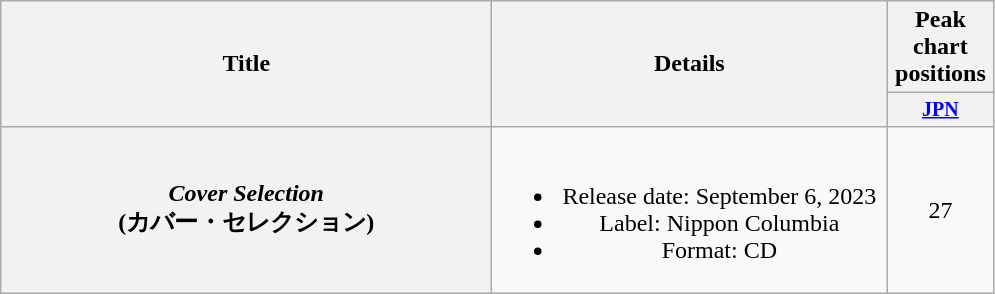<table class="wikitable plainrowheaders" style="text-align:center">
<tr>
<th scope="col" rowspan="2" style="width:20em;">Title</th>
<th scope="col" rowspan="2" style="width:16em;">Details</th>
<th scope="col" colspan="1" style="width:4em;">Peak chart positions</th>
</tr>
<tr style="font-size:smaller;">
<th scope="col" style="width:3em;"><a href='#'>JPN</a><br></th>
</tr>
<tr>
<th scope="row"><em>Cover Selection</em><br>(カバー・セレクション)</th>
<td><br><ul><li>Release date: September 6, 2023</li><li>Label: Nippon Columbia</li><li>Format: CD</li></ul></td>
<td>27</td>
</tr>
</table>
